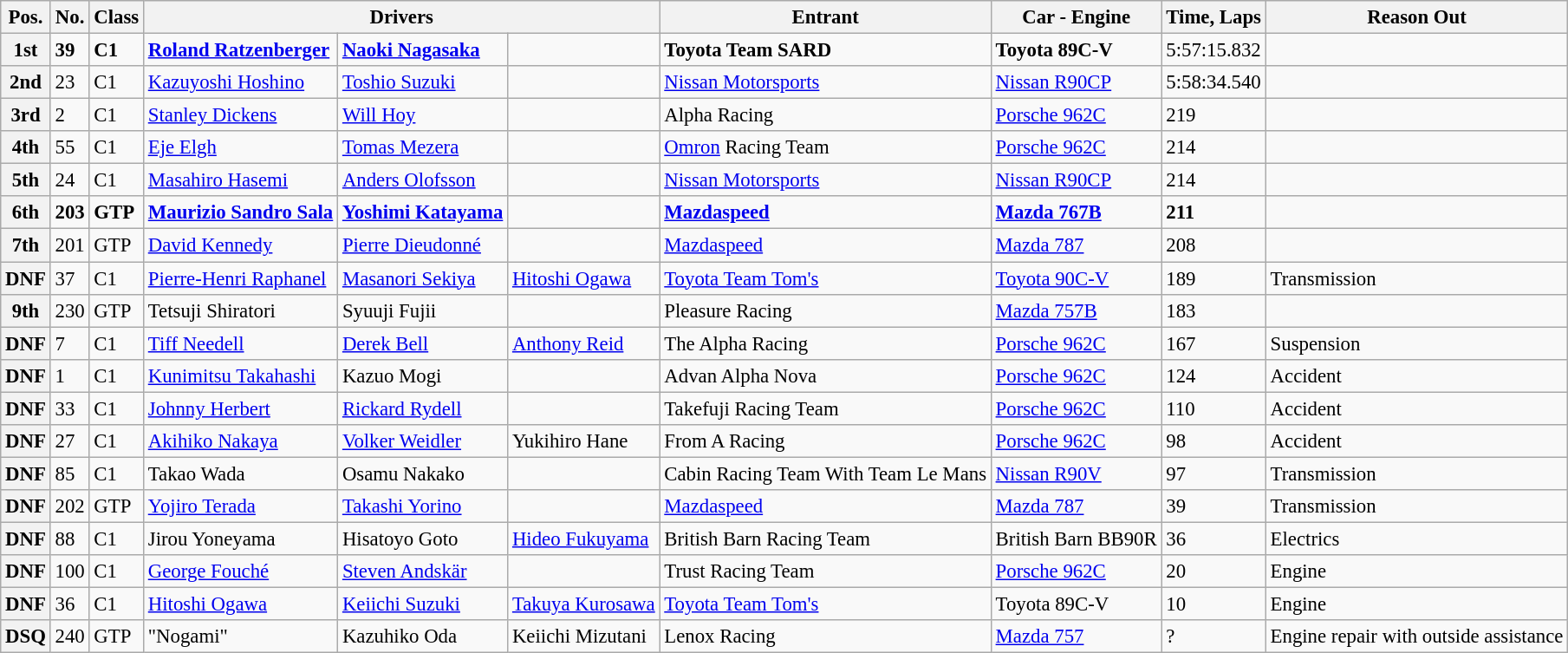<table class="wikitable" style="font-size: 95%">
<tr>
<th>Pos.</th>
<th>No.</th>
<th>Class</th>
<th colspan=3>Drivers</th>
<th>Entrant</th>
<th>Car - Engine</th>
<th>Time, Laps</th>
<th>Reason Out</th>
</tr>
<tr>
<th><strong>1st</strong></th>
<td><strong>39</strong></td>
<td><strong>C1</strong></td>
<td><strong> <a href='#'>Roland Ratzenberger</a></strong></td>
<td><strong> <a href='#'>Naoki Nagasaka</a></strong></td>
<td></td>
<td><strong>Toyota Team SARD</strong></td>
<td><strong>Toyota 89C-V</strong></td>
<td>5:57:15.832</td>
<td></td>
</tr>
<tr>
<th>2nd</th>
<td>23</td>
<td>C1</td>
<td> <a href='#'>Kazuyoshi Hoshino</a></td>
<td> <a href='#'>Toshio Suzuki</a></td>
<td></td>
<td><a href='#'>Nissan Motorsports</a></td>
<td><a href='#'>Nissan R90CP</a></td>
<td>5:58:34.540</td>
<td></td>
</tr>
<tr>
<th>3rd</th>
<td>2</td>
<td>C1</td>
<td> <a href='#'>Stanley Dickens</a></td>
<td> <a href='#'>Will Hoy</a></td>
<td></td>
<td>Alpha Racing</td>
<td><a href='#'>Porsche 962C</a></td>
<td>219</td>
<td></td>
</tr>
<tr>
<th>4th</th>
<td>55</td>
<td>C1</td>
<td> <a href='#'>Eje Elgh</a></td>
<td> <a href='#'>Tomas Mezera</a></td>
<td></td>
<td><a href='#'>Omron</a> Racing Team</td>
<td><a href='#'>Porsche 962C</a></td>
<td>214</td>
<td></td>
</tr>
<tr>
<th>5th</th>
<td>24</td>
<td>C1</td>
<td> <a href='#'>Masahiro Hasemi</a></td>
<td> <a href='#'>Anders Olofsson</a></td>
<td></td>
<td><a href='#'>Nissan Motorsports</a></td>
<td><a href='#'>Nissan R90CP</a></td>
<td>214</td>
<td></td>
</tr>
<tr>
<th><strong>6th</strong></th>
<td><strong>203</strong></td>
<td><strong>GTP</strong></td>
<td> <strong><a href='#'>Maurizio Sandro Sala</a></strong></td>
<td> <strong><a href='#'>Yoshimi Katayama</a></strong></td>
<td></td>
<td><strong><a href='#'>Mazdaspeed</a></strong></td>
<td><strong><a href='#'>Mazda 767B</a></strong></td>
<td><strong>211</strong></td>
<td></td>
</tr>
<tr>
<th>7th</th>
<td>201</td>
<td>GTP</td>
<td> <a href='#'>David Kennedy</a></td>
<td> <a href='#'>Pierre Dieudonné</a></td>
<td></td>
<td><a href='#'>Mazdaspeed</a></td>
<td><a href='#'>Mazda 787</a></td>
<td>208</td>
<td></td>
</tr>
<tr>
<th>DNF</th>
<td>37</td>
<td>C1</td>
<td> <a href='#'>Pierre-Henri Raphanel</a></td>
<td> <a href='#'>Masanori Sekiya</a></td>
<td> <a href='#'>Hitoshi Ogawa</a></td>
<td><a href='#'>Toyota Team Tom's</a></td>
<td><a href='#'>Toyota 90C-V</a></td>
<td>189</td>
<td>Transmission</td>
</tr>
<tr>
<th>9th</th>
<td>230</td>
<td>GTP</td>
<td> Tetsuji Shiratori</td>
<td> Syuuji Fujii</td>
<td></td>
<td>Pleasure Racing</td>
<td><a href='#'>Mazda 757B</a></td>
<td>183</td>
<td></td>
</tr>
<tr>
<th>DNF</th>
<td>7</td>
<td>C1</td>
<td> <a href='#'>Tiff Needell</a></td>
<td> <a href='#'>Derek Bell</a></td>
<td> <a href='#'>Anthony Reid</a></td>
<td>The Alpha Racing</td>
<td><a href='#'>Porsche 962C</a></td>
<td>167</td>
<td>Suspension</td>
</tr>
<tr>
<th>DNF</th>
<td>1</td>
<td>C1</td>
<td> <a href='#'>Kunimitsu Takahashi</a></td>
<td> Kazuo Mogi</td>
<td></td>
<td>Advan Alpha Nova</td>
<td><a href='#'>Porsche 962C</a></td>
<td>124</td>
<td>Accident</td>
</tr>
<tr>
<th>DNF</th>
<td>33</td>
<td>C1</td>
<td> <a href='#'>Johnny Herbert</a></td>
<td> <a href='#'>Rickard Rydell</a></td>
<td></td>
<td>Takefuji Racing Team</td>
<td><a href='#'>Porsche 962C</a></td>
<td>110</td>
<td>Accident</td>
</tr>
<tr>
<th>DNF</th>
<td>27</td>
<td>C1</td>
<td> <a href='#'>Akihiko Nakaya</a></td>
<td> <a href='#'>Volker Weidler</a></td>
<td> Yukihiro Hane</td>
<td>From A Racing</td>
<td><a href='#'>Porsche 962C</a></td>
<td>98</td>
<td>Accident</td>
</tr>
<tr>
<th>DNF</th>
<td>85</td>
<td>C1</td>
<td> Takao Wada</td>
<td> Osamu Nakako</td>
<td></td>
<td>Cabin Racing Team With Team Le Mans</td>
<td><a href='#'>Nissan R90V</a></td>
<td>97</td>
<td>Transmission</td>
</tr>
<tr>
<th>DNF</th>
<td>202</td>
<td>GTP</td>
<td> <a href='#'>Yojiro Terada</a></td>
<td> <a href='#'>Takashi Yorino</a></td>
<td></td>
<td><a href='#'>Mazdaspeed</a></td>
<td><a href='#'>Mazda 787</a></td>
<td>39</td>
<td>Transmission</td>
</tr>
<tr>
<th>DNF</th>
<td>88</td>
<td>C1</td>
<td> Jirou Yoneyama</td>
<td> Hisatoyo Goto</td>
<td> <a href='#'>Hideo Fukuyama</a></td>
<td>British Barn Racing Team</td>
<td>British Barn BB90R</td>
<td>36</td>
<td>Electrics</td>
</tr>
<tr>
<th>DNF</th>
<td>100</td>
<td>C1</td>
<td> <a href='#'>George Fouché</a></td>
<td> <a href='#'>Steven Andskär</a></td>
<td></td>
<td>Trust Racing Team</td>
<td><a href='#'>Porsche 962C</a></td>
<td>20</td>
<td>Engine</td>
</tr>
<tr>
<th>DNF</th>
<td>36</td>
<td>C1</td>
<td> <a href='#'>Hitoshi Ogawa</a></td>
<td> <a href='#'>Keiichi Suzuki</a></td>
<td> <a href='#'>Takuya Kurosawa</a></td>
<td><a href='#'>Toyota Team Tom's</a></td>
<td>Toyota 89C-V</td>
<td>10</td>
<td>Engine</td>
</tr>
<tr>
<th>DSQ</th>
<td>240</td>
<td>GTP</td>
<td> "Nogami"</td>
<td> Kazuhiko Oda</td>
<td> Keiichi Mizutani</td>
<td>Lenox Racing</td>
<td><a href='#'>Mazda 757</a></td>
<td>?</td>
<td>Engine repair with outside assistance</td>
</tr>
</table>
